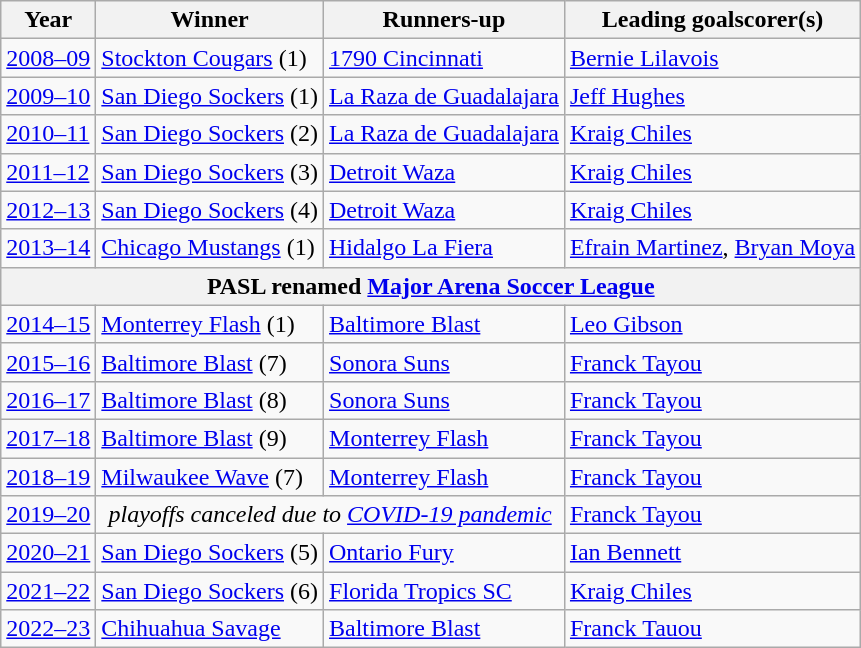<table class="wikitable">
<tr>
<th>Year</th>
<th>Winner </th>
<th>Runners-up</th>
<th>Leading goalscorer(s)</th>
</tr>
<tr>
<td><a href='#'>2008–09</a></td>
<td><a href='#'>Stockton Cougars</a> (1)</td>
<td><a href='#'>1790 Cincinnati</a></td>
<td><a href='#'>Bernie Lilavois</a></td>
</tr>
<tr>
<td><a href='#'>2009–10</a></td>
<td><a href='#'>San Diego Sockers</a> (1)</td>
<td><a href='#'>La Raza de Guadalajara</a></td>
<td><a href='#'>Jeff Hughes</a></td>
</tr>
<tr>
<td><a href='#'>2010–11</a></td>
<td><a href='#'>San Diego Sockers</a> (2)</td>
<td><a href='#'>La Raza de Guadalajara</a></td>
<td><a href='#'>Kraig Chiles</a></td>
</tr>
<tr>
<td><a href='#'>2011–12</a></td>
<td><a href='#'>San Diego Sockers</a> (3)</td>
<td><a href='#'>Detroit Waza</a></td>
<td><a href='#'>Kraig Chiles</a></td>
</tr>
<tr>
<td><a href='#'>2012–13</a></td>
<td><a href='#'>San Diego Sockers</a> (4)</td>
<td><a href='#'>Detroit Waza</a></td>
<td><a href='#'>Kraig Chiles</a></td>
</tr>
<tr>
<td><a href='#'>2013–14</a></td>
<td><a href='#'>Chicago Mustangs</a> (1)</td>
<td><a href='#'>Hidalgo La Fiera</a></td>
<td><a href='#'>Efrain Martinez</a>, <a href='#'>Bryan Moya</a></td>
</tr>
<tr>
<th colspan="4">PASL renamed <a href='#'>Major Arena Soccer League</a></th>
</tr>
<tr>
<td><a href='#'>2014–15</a></td>
<td><a href='#'>Monterrey Flash</a> (1)</td>
<td><a href='#'>Baltimore Blast</a></td>
<td><a href='#'>Leo Gibson</a></td>
</tr>
<tr>
<td><a href='#'>2015–16</a></td>
<td><a href='#'>Baltimore Blast</a> (7)</td>
<td><a href='#'>Sonora Suns</a></td>
<td><a href='#'>Franck Tayou</a></td>
</tr>
<tr>
<td><a href='#'>2016–17</a></td>
<td><a href='#'>Baltimore Blast</a> (8)</td>
<td><a href='#'>Sonora Suns</a></td>
<td><a href='#'>Franck Tayou</a></td>
</tr>
<tr>
<td><a href='#'>2017–18</a></td>
<td><a href='#'>Baltimore Blast</a> (9)</td>
<td><a href='#'>Monterrey Flash</a></td>
<td><a href='#'>Franck Tayou</a></td>
</tr>
<tr>
<td><a href='#'>2018–19</a></td>
<td><a href='#'>Milwaukee Wave</a> (7)</td>
<td><a href='#'>Monterrey Flash</a></td>
<td><a href='#'>Franck Tayou</a></td>
</tr>
<tr>
<td><a href='#'>2019–20</a></td>
<td colspan=2 align=center><em>playoffs canceled due to <a href='#'>COVID-19 pandemic</a></em></td>
<td><a href='#'>Franck Tayou</a></td>
</tr>
<tr>
<td><a href='#'>2020–21</a></td>
<td><a href='#'>San Diego Sockers</a> (5)</td>
<td><a href='#'>Ontario Fury</a></td>
<td><a href='#'>Ian Bennett</a></td>
</tr>
<tr>
<td><a href='#'>2021–22</a></td>
<td><a href='#'>San Diego Sockers</a> (6)</td>
<td><a href='#'>Florida Tropics SC</a></td>
<td><a href='#'>Kraig Chiles</a></td>
</tr>
<tr>
<td><a href='#'>2022–23</a></td>
<td><a href='#'>Chihuahua Savage</a></td>
<td><a href='#'>Baltimore Blast</a></td>
<td><a href='#'>Franck Tauou</a></td>
</tr>
</table>
